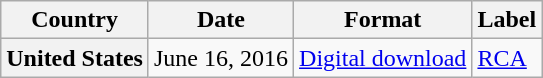<table class="wikitable plainrowheaders">
<tr>
<th>Country</th>
<th>Date</th>
<th>Format</th>
<th>Label</th>
</tr>
<tr>
<th scope="row">United States</th>
<td>June 16, 2016</td>
<td><a href='#'>Digital download</a></td>
<td><a href='#'>RCA</a></td>
</tr>
</table>
